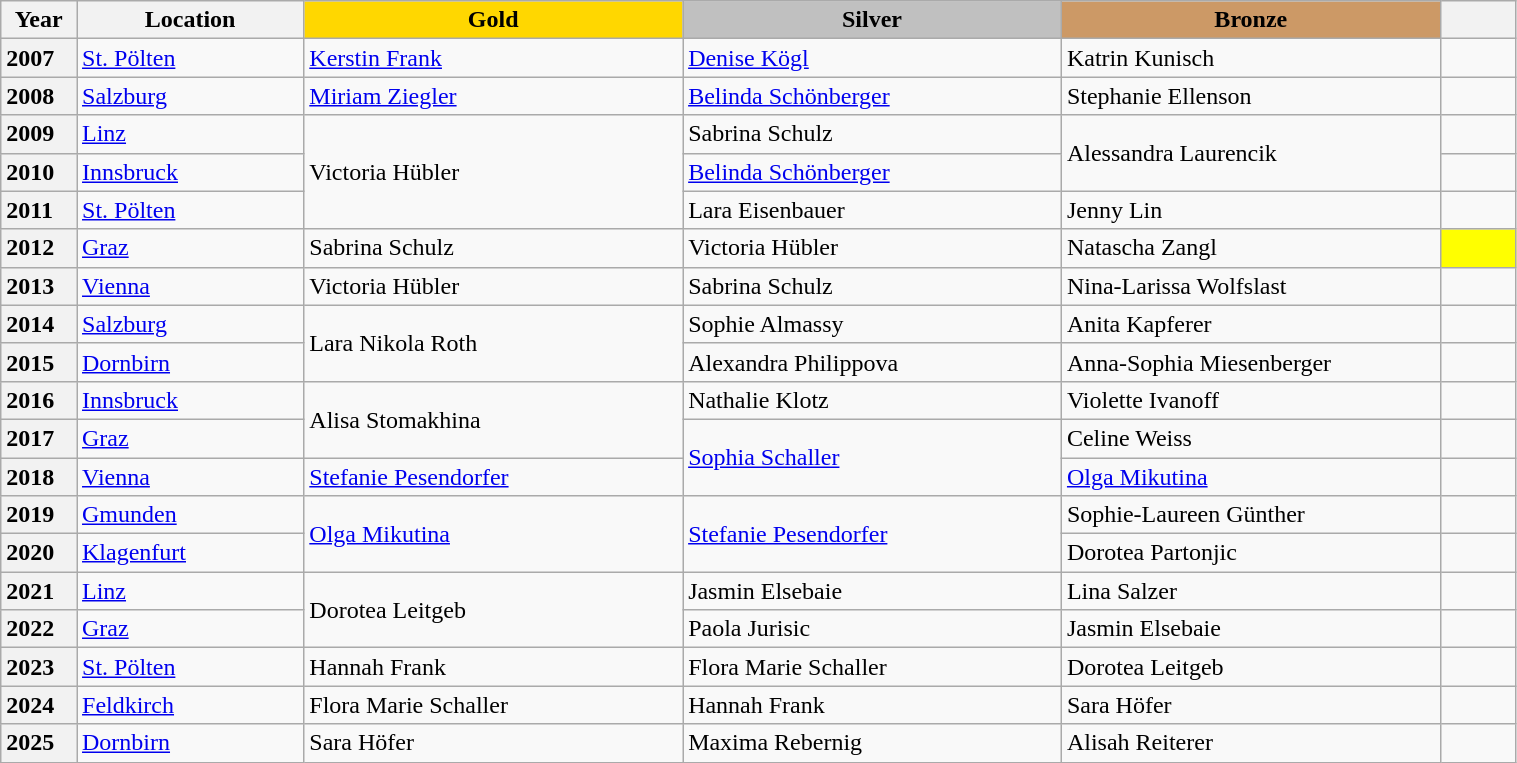<table class="wikitable unsortable" style="text-align:left; width:80%">
<tr>
<th scope="col" style="text-align:center; width:5%">Year</th>
<th scope="col" style="text-align:center; width:15%">Location</th>
<th scope="col" style="text-align:center; width:25%; background:gold">Gold</th>
<th scope="col" style="text-align:center; width:25%; background:silver">Silver</th>
<th scope="col" style="text-align:center; width:25%; background:#c96">Bronze</th>
<th scope="col" style="text-align:center; width:5%"></th>
</tr>
<tr>
<th scope="row" style="text-align:left">2007</th>
<td><a href='#'>St. Pölten</a></td>
<td><a href='#'>Kerstin Frank</a></td>
<td><a href='#'>Denise Kögl</a></td>
<td>Katrin Kunisch</td>
<td></td>
</tr>
<tr>
<th scope="row" style="text-align:left">2008</th>
<td><a href='#'>Salzburg</a></td>
<td><a href='#'>Miriam Ziegler</a></td>
<td><a href='#'>Belinda Schönberger</a></td>
<td>Stephanie Ellenson</td>
<td></td>
</tr>
<tr>
<th scope="row" style="text-align:left">2009</th>
<td><a href='#'>Linz</a></td>
<td rowspan="3">Victoria Hübler</td>
<td>Sabrina Schulz</td>
<td rowspan="2">Alessandra Laurencik</td>
<td></td>
</tr>
<tr>
<th scope="row" style="text-align:left">2010</th>
<td><a href='#'>Innsbruck</a></td>
<td><a href='#'>Belinda Schönberger</a></td>
<td></td>
</tr>
<tr>
<th scope="row" style="text-align:left">2011</th>
<td><a href='#'>St. Pölten</a></td>
<td>Lara Eisenbauer</td>
<td>Jenny Lin</td>
<td></td>
</tr>
<tr>
<th scope="row" style="text-align:left">2012</th>
<td><a href='#'>Graz</a></td>
<td>Sabrina Schulz</td>
<td>Victoria Hübler</td>
<td>Natascha Zangl</td>
<td bgcolor="yellow"></td>
</tr>
<tr>
<th scope="row" style="text-align:left">2013</th>
<td><a href='#'>Vienna</a></td>
<td>Victoria Hübler</td>
<td>Sabrina Schulz</td>
<td>Nina-Larissa Wolfslast</td>
<td></td>
</tr>
<tr>
<th scope="row" style="text-align:left">2014</th>
<td><a href='#'>Salzburg</a></td>
<td rowspan="2">Lara Nikola Roth</td>
<td>Sophie Almassy</td>
<td>Anita Kapferer</td>
<td></td>
</tr>
<tr>
<th scope="row" style="text-align:left">2015</th>
<td><a href='#'>Dornbirn</a></td>
<td>Alexandra Philippova</td>
<td>Anna-Sophia Miesenberger</td>
<td></td>
</tr>
<tr>
<th scope="row" style="text-align:left">2016</th>
<td><a href='#'>Innsbruck</a></td>
<td rowspan="2">Alisa Stomakhina</td>
<td>Nathalie Klotz</td>
<td>Violette Ivanoff</td>
<td></td>
</tr>
<tr>
<th scope="row" style="text-align:left">2017</th>
<td><a href='#'>Graz</a></td>
<td rowspan="2"><a href='#'>Sophia Schaller</a></td>
<td>Celine Weiss</td>
<td></td>
</tr>
<tr>
<th scope="row" style="text-align:left">2018</th>
<td><a href='#'>Vienna</a></td>
<td><a href='#'>Stefanie Pesendorfer</a></td>
<td><a href='#'>Olga Mikutina</a></td>
<td></td>
</tr>
<tr>
<th scope="row" style="text-align:left">2019</th>
<td><a href='#'>Gmunden</a></td>
<td rowspan="2"><a href='#'>Olga Mikutina</a></td>
<td rowspan="2"><a href='#'>Stefanie Pesendorfer</a></td>
<td>Sophie-Laureen Günther</td>
<td></td>
</tr>
<tr>
<th scope="row" style="text-align:left">2020</th>
<td><a href='#'>Klagenfurt</a></td>
<td>Dorotea Partonjic</td>
<td></td>
</tr>
<tr>
<th scope="row" style="text-align:left">2021</th>
<td><a href='#'>Linz</a></td>
<td rowspan="2">Dorotea Leitgeb</td>
<td>Jasmin Elsebaie</td>
<td>Lina Salzer</td>
<td></td>
</tr>
<tr>
<th scope="row" style="text-align:left">2022</th>
<td><a href='#'>Graz</a></td>
<td>Paola Jurisic</td>
<td>Jasmin Elsebaie</td>
<td></td>
</tr>
<tr>
<th scope="row" style="text-align:left">2023</th>
<td><a href='#'>St. Pölten</a></td>
<td>Hannah Frank</td>
<td>Flora Marie Schaller</td>
<td>Dorotea Leitgeb</td>
<td></td>
</tr>
<tr>
<th scope="row" style="text-align:left">2024</th>
<td><a href='#'>Feldkirch</a></td>
<td>Flora Marie Schaller</td>
<td>Hannah Frank</td>
<td>Sara Höfer</td>
<td></td>
</tr>
<tr>
<th scope="row" style="text-align:left">2025</th>
<td><a href='#'>Dornbirn</a></td>
<td>Sara Höfer</td>
<td>Maxima Rebernig</td>
<td>Alisah Reiterer</td>
<td></td>
</tr>
</table>
